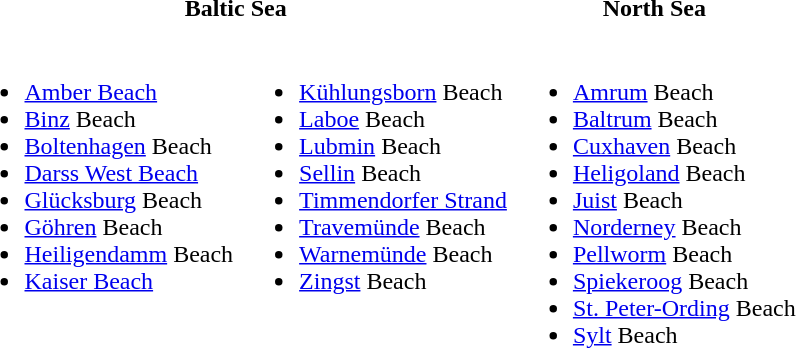<table>
<tr>
<th colspan=2>Baltic Sea</th>
<th>North Sea</th>
</tr>
<tr>
<td valign=top><br><ul><li><a href='#'>Amber Beach</a></li><li><a href='#'>Binz</a> Beach</li><li><a href='#'>Boltenhagen</a> Beach</li><li><a href='#'>Darss West Beach</a></li><li><a href='#'>Glücksburg</a> Beach</li><li><a href='#'>Göhren</a> Beach</li><li><a href='#'>Heiligendamm</a> Beach</li><li><a href='#'>Kaiser Beach</a></li></ul></td>
<td valign=top><br><ul><li><a href='#'>Kühlungsborn</a> Beach</li><li><a href='#'>Laboe</a> Beach</li><li><a href='#'>Lubmin</a> Beach</li><li><a href='#'>Sellin</a> Beach</li><li><a href='#'>Timmendorfer Strand</a></li><li><a href='#'>Travemünde</a> Beach</li><li><a href='#'>Warnemünde</a> Beach</li><li><a href='#'>Zingst</a> Beach</li></ul></td>
<td><br><ul><li><a href='#'>Amrum</a> Beach</li><li><a href='#'>Baltrum</a> Beach</li><li><a href='#'>Cuxhaven</a> Beach</li><li><a href='#'>Heligoland</a> Beach</li><li><a href='#'>Juist</a> Beach</li><li><a href='#'>Norderney</a> Beach</li><li><a href='#'>Pellworm</a> Beach</li><li><a href='#'>Spiekeroog</a> Beach</li><li><a href='#'>St. Peter-Ording</a> Beach</li><li><a href='#'>Sylt</a> Beach</li></ul></td>
</tr>
</table>
